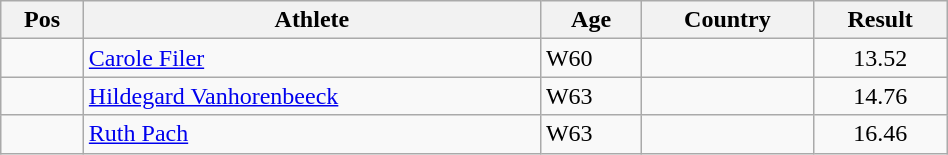<table class="wikitable"  style="text-align:center; width:50%;">
<tr>
<th>Pos</th>
<th>Athlete</th>
<th>Age</th>
<th>Country</th>
<th>Result</th>
</tr>
<tr>
<td align=center></td>
<td align=left><a href='#'>Carole Filer</a></td>
<td align=left>W60</td>
<td align=left></td>
<td>13.52</td>
</tr>
<tr>
<td align=center></td>
<td align=left><a href='#'>Hildegard Vanhorenbeeck</a></td>
<td align=left>W63</td>
<td align=left></td>
<td>14.76</td>
</tr>
<tr>
<td align=center></td>
<td align=left><a href='#'>Ruth Pach</a></td>
<td align=left>W63</td>
<td align=left></td>
<td>16.46</td>
</tr>
</table>
